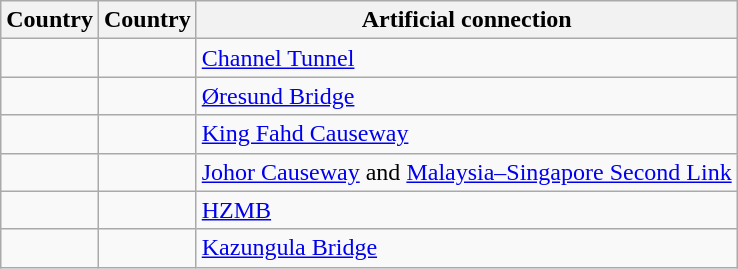<table class="wikitable sortable">
<tr>
<th>Country</th>
<th>Country</th>
<th>Artificial connection</th>
</tr>
<tr>
<td></td>
<td></td>
<td><a href='#'>Channel Tunnel</a></td>
</tr>
<tr>
<td></td>
<td></td>
<td><a href='#'>Øresund Bridge</a></td>
</tr>
<tr>
<td></td>
<td></td>
<td><a href='#'>King Fahd Causeway</a></td>
</tr>
<tr>
<td></td>
<td></td>
<td><a href='#'>Johor Causeway</a> and <a href='#'>Malaysia–Singapore Second Link</a></td>
</tr>
<tr>
<td></td>
<td></td>
<td><a href='#'>HZMB</a></td>
</tr>
<tr>
<td></td>
<td></td>
<td><a href='#'>Kazungula Bridge</a></td>
</tr>
</table>
